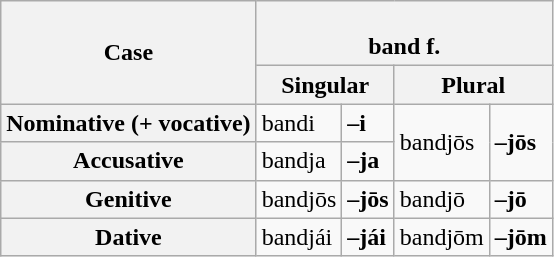<table class="wikitable">
<tr>
<th rowspan="2">Case</th>
<th colspan="4"><br> band f.</th>
</tr>
<tr>
<th colspan="2"><strong>Singular</strong></th>
<th colspan="2"><strong>Plural</strong></th>
</tr>
<tr>
<th><strong>Nominative (+ vocative)</strong></th>
<td>bandi</td>
<td><strong>–i</strong></td>
<td rowspan="2">bandjōs</td>
<td rowspan="2"><strong>–jōs</strong></td>
</tr>
<tr>
<th><strong>Accusative</strong></th>
<td>bandja</td>
<td><strong>–ja</strong></td>
</tr>
<tr>
<th><strong>Genitive</strong></th>
<td>bandjōs</td>
<td><strong>–jōs</strong></td>
<td>bandjō</td>
<td><strong>–jō</strong></td>
</tr>
<tr>
<th><strong>Dative</strong></th>
<td>bandjái</td>
<td><strong>–jái</strong></td>
<td>bandjōm</td>
<td><strong>–jōm</strong></td>
</tr>
</table>
